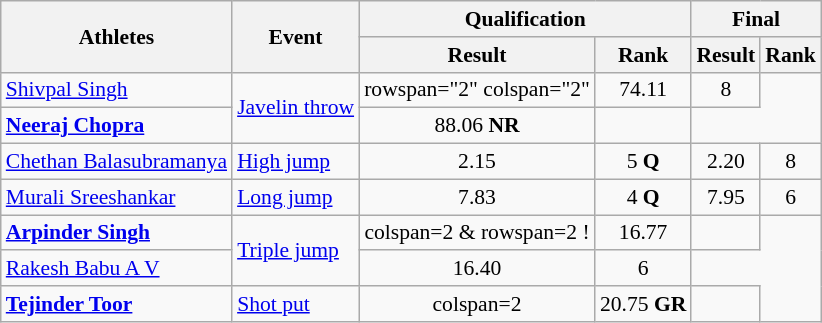<table class=wikitable style="text-align:center; font-size:90%">
<tr>
<th rowspan=2>Athletes</th>
<th rowspan=2>Event</th>
<th colspan=2>Qualification</th>
<th colspan=2>Final</th>
</tr>
<tr>
<th>Result</th>
<th>Rank</th>
<th>Result</th>
<th>Rank</th>
</tr>
<tr>
<td align=left><a href='#'>Shivpal Singh</a></td>
<td align=left rowspan=2><a href='#'>Javelin throw</a></td>
<td>rowspan="2" colspan="2" </td>
<td>74.11</td>
<td>8</td>
</tr>
<tr>
<td align=left><strong><a href='#'>Neeraj Chopra</a></strong></td>
<td>88.06 <strong>NR</strong></td>
<td></td>
</tr>
<tr>
<td align=left><a href='#'>Chethan Balasubramanya</a></td>
<td align=left><a href='#'>High jump</a></td>
<td>2.15</td>
<td>5 <strong>Q</strong></td>
<td>2.20</td>
<td>8</td>
</tr>
<tr>
<td align=left><a href='#'>Murali Sreeshankar</a></td>
<td align=left><a href='#'>Long jump</a></td>
<td>7.83</td>
<td>4 <strong>Q</strong></td>
<td>7.95</td>
<td>6</td>
</tr>
<tr>
<td align=left><strong><a href='#'>Arpinder Singh</a></strong></td>
<td align=left rowspan=2><a href='#'>Triple jump</a></td>
<td>colspan=2 & rowspan=2 !</td>
<td>16.77</td>
<td></td>
</tr>
<tr>
<td align=left><a href='#'>Rakesh Babu A V</a></td>
<td>16.40</td>
<td>6</td>
</tr>
<tr>
<td align=left><strong><a href='#'>Tejinder Toor</a></strong></td>
<td align=left><a href='#'>Shot put</a></td>
<td>colspan=2 </td>
<td>20.75 <strong>GR</strong></td>
<td></td>
</tr>
</table>
